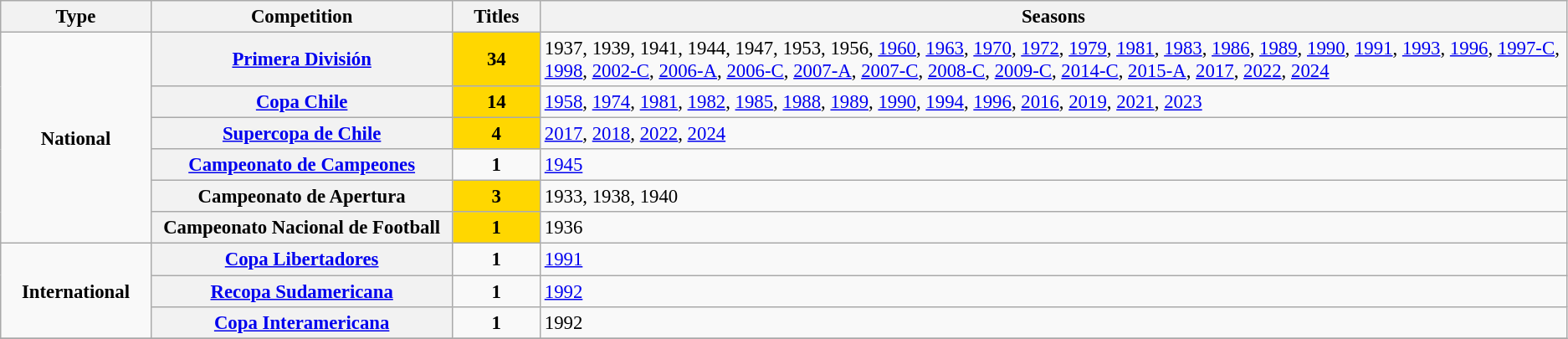<table class="wikitable plainrowheaders" style="font-size:95%; text-align:center;">
<tr>
<th style="width: 1%;">Type</th>
<th style="width: 5%;">Competition</th>
<th style="width: 1%;">Titles</th>
<th style="width: 21%;">Seasons</th>
</tr>
<tr>
<td rowspan="6"><strong>National</strong></td>
<th scope=col><a href='#'>Primera División</a></th>
<td bgcolor="gold"><strong>34</strong></td>
<td align="left">1937, 1939, 1941, 1944, 1947, 1953, 1956, <a href='#'>1960</a>, <a href='#'>1963</a>, <a href='#'>1970</a>, <a href='#'>1972</a>, <a href='#'>1979</a>, <a href='#'>1981</a>, <a href='#'>1983</a>, <a href='#'>1986</a>, <a href='#'>1989</a>, <a href='#'>1990</a>, <a href='#'>1991</a>, <a href='#'>1993</a>, <a href='#'>1996</a>, <a href='#'>1997-C</a>, <a href='#'>1998</a>, <a href='#'>2002-C</a>, <a href='#'>2006-A</a>, <a href='#'>2006-C</a>, <a href='#'>2007-A</a>, <a href='#'>2007-C</a>, <a href='#'>2008-C</a>, <a href='#'>2009-C</a>, <a href='#'>2014-C</a>, <a href='#'>2015-A</a>, <a href='#'>2017</a>, <a href='#'>2022</a>, <a href='#'>2024</a></td>
</tr>
<tr>
<th scope="col"><a href='#'>Copa Chile</a></th>
<td bgcolor="gold"><strong>14</strong></td>
<td align="left"><a href='#'>1958</a>, <a href='#'>1974</a>, <a href='#'>1981</a>, <a href='#'>1982</a>, <a href='#'>1985</a>, <a href='#'>1988</a>, <a href='#'>1989</a>, <a href='#'>1990</a>, <a href='#'>1994</a>, <a href='#'>1996</a>, <a href='#'>2016</a>, <a href='#'>2019</a>, <a href='#'>2021</a>, <a href='#'>2023</a></td>
</tr>
<tr>
<th scope="col"><a href='#'>Supercopa de Chile</a></th>
<td bgcolor="gold"><strong>4</strong></td>
<td align="left"><a href='#'>2017</a>, <a href='#'>2018</a>, <a href='#'>2022</a>, <a href='#'>2024</a></td>
</tr>
<tr>
<th scope="col"><a href='#'>Campeonato de Campeones</a></th>
<td><strong>1</strong></td>
<td align="left"><a href='#'>1945</a></td>
</tr>
<tr>
<th scope=col>Campeonato de Apertura</th>
<td bgcolor="gold"><strong>3</strong></td>
<td align="left">1933, 1938, 1940</td>
</tr>
<tr>
<th scope=col>Campeonato Nacional de Football</th>
<td bgcolor="gold"><strong>1</strong></td>
<td align="left">1936</td>
</tr>
<tr>
<td rowspan="3"><strong>International</strong></td>
<th scope=col><a href='#'>Copa Libertadores</a></th>
<td><strong>1</strong></td>
<td align="left"><a href='#'>1991</a></td>
</tr>
<tr>
<th scope=col><a href='#'>Recopa Sudamericana</a></th>
<td><strong>1</strong></td>
<td align="left"><a href='#'>1992</a></td>
</tr>
<tr>
<th scope=col><a href='#'>Copa Interamericana</a></th>
<td><strong>1</strong></td>
<td align="left">1992</td>
</tr>
<tr>
</tr>
</table>
